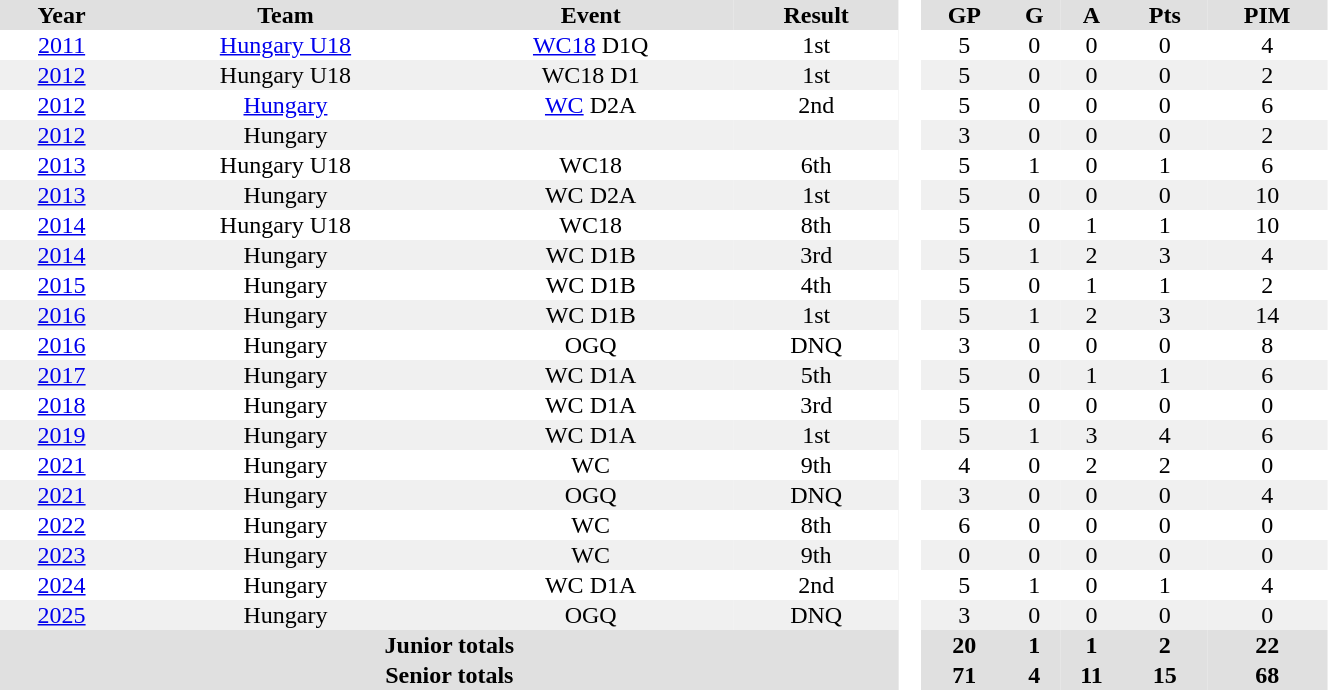<table border="0" cellpadding="1" cellspacing="0" id="Table3" style="text-align:center; width:70%">
<tr bgcolor="#e0e0e0">
<th>Year</th>
<th>Team</th>
<th>Event</th>
<th>Result</th>
<th rowspan="97" bgcolor="#ffffff"> </th>
<th>GP</th>
<th>G</th>
<th>A</th>
<th>Pts</th>
<th>PIM</th>
</tr>
<tr>
<td><a href='#'>2011</a></td>
<td><a href='#'>Hungary U18</a></td>
<td><a href='#'>WC18</a> D1Q</td>
<td>1st</td>
<td>5</td>
<td>0</td>
<td>0</td>
<td>0</td>
<td>4</td>
</tr>
<tr bgcolor="#f0f0f0">
<td><a href='#'>2012</a></td>
<td>Hungary U18</td>
<td>WC18 D1</td>
<td>1st</td>
<td>5</td>
<td>0</td>
<td>0</td>
<td>0</td>
<td>2</td>
</tr>
<tr>
<td><a href='#'>2012</a></td>
<td><a href='#'>Hungary</a></td>
<td><a href='#'>WC</a> D2A</td>
<td>2nd</td>
<td>5</td>
<td>0</td>
<td>0</td>
<td>0</td>
<td>6</td>
</tr>
<tr bgcolor="#f0f0f0">
<td><a href='#'>2012</a></td>
<td>Hungary</td>
<td></td>
<td></td>
<td>3</td>
<td>0</td>
<td>0</td>
<td>0</td>
<td>2</td>
</tr>
<tr>
<td><a href='#'>2013</a></td>
<td>Hungary U18</td>
<td>WC18</td>
<td>6th</td>
<td>5</td>
<td>1</td>
<td>0</td>
<td>1</td>
<td>6</td>
</tr>
<tr bgcolor="#f0f0f0">
<td><a href='#'>2013</a></td>
<td>Hungary</td>
<td>WC D2A</td>
<td>1st</td>
<td>5</td>
<td>0</td>
<td>0</td>
<td>0</td>
<td>10</td>
</tr>
<tr>
<td><a href='#'>2014</a></td>
<td>Hungary U18</td>
<td>WC18</td>
<td>8th</td>
<td>5</td>
<td>0</td>
<td>1</td>
<td>1</td>
<td>10</td>
</tr>
<tr bgcolor="#f0f0f0">
<td><a href='#'>2014</a></td>
<td>Hungary</td>
<td>WC D1B</td>
<td>3rd</td>
<td>5</td>
<td>1</td>
<td>2</td>
<td>3</td>
<td>4</td>
</tr>
<tr>
<td><a href='#'>2015</a></td>
<td>Hungary</td>
<td>WC D1B</td>
<td>4th</td>
<td>5</td>
<td>0</td>
<td>1</td>
<td>1</td>
<td>2</td>
</tr>
<tr bgcolor="#f0f0f0">
<td><a href='#'>2016</a></td>
<td>Hungary</td>
<td>WC D1B</td>
<td>1st</td>
<td>5</td>
<td>1</td>
<td>2</td>
<td>3</td>
<td>14</td>
</tr>
<tr>
<td><a href='#'>2016</a></td>
<td>Hungary</td>
<td>OGQ</td>
<td>DNQ</td>
<td>3</td>
<td>0</td>
<td>0</td>
<td>0</td>
<td>8</td>
</tr>
<tr bgcolor="#f0f0f0">
<td><a href='#'>2017</a></td>
<td>Hungary</td>
<td>WC D1A</td>
<td>5th</td>
<td>5</td>
<td>0</td>
<td>1</td>
<td>1</td>
<td>6</td>
</tr>
<tr>
<td><a href='#'>2018</a></td>
<td>Hungary</td>
<td>WC D1A</td>
<td>3rd</td>
<td>5</td>
<td>0</td>
<td>0</td>
<td>0</td>
<td>0</td>
</tr>
<tr bgcolor="#f0f0f0">
<td><a href='#'>2019</a></td>
<td>Hungary</td>
<td>WC D1A</td>
<td>1st</td>
<td>5</td>
<td>1</td>
<td>3</td>
<td>4</td>
<td>6</td>
</tr>
<tr>
<td><a href='#'>2021</a></td>
<td>Hungary</td>
<td>WC</td>
<td>9th</td>
<td>4</td>
<td>0</td>
<td>2</td>
<td>2</td>
<td>0</td>
</tr>
<tr bgcolor="#f0f0f0">
<td><a href='#'>2021</a></td>
<td>Hungary</td>
<td>OGQ</td>
<td>DNQ</td>
<td>3</td>
<td>0</td>
<td>0</td>
<td>0</td>
<td>4</td>
</tr>
<tr>
<td><a href='#'>2022</a></td>
<td>Hungary</td>
<td>WC</td>
<td>8th</td>
<td>6</td>
<td>0</td>
<td>0</td>
<td>0</td>
<td>0</td>
</tr>
<tr bgcolor="#f0f0f0">
<td><a href='#'>2023</a></td>
<td>Hungary</td>
<td>WC</td>
<td>9th</td>
<td>0</td>
<td>0</td>
<td>0</td>
<td>0</td>
<td>0</td>
</tr>
<tr>
<td><a href='#'>2024</a></td>
<td>Hungary</td>
<td>WC D1A</td>
<td>2nd</td>
<td>5</td>
<td>1</td>
<td>0</td>
<td>1</td>
<td>4</td>
</tr>
<tr bgcolor="#f0f0f0">
<td><a href='#'>2025</a></td>
<td>Hungary</td>
<td>OGQ</td>
<td>DNQ</td>
<td>3</td>
<td>0</td>
<td>0</td>
<td>0</td>
<td>0</td>
</tr>
<tr align="centre" bgcolor="#e0e0e0">
<th colspan="4">Junior totals</th>
<th>20</th>
<th>1</th>
<th>1</th>
<th>2</th>
<th>22</th>
</tr>
<tr align="centre" bgcolor="#e0e0e0">
<th colspan="4">Senior totals</th>
<th>71</th>
<th>4</th>
<th>11</th>
<th>15</th>
<th>68</th>
</tr>
</table>
